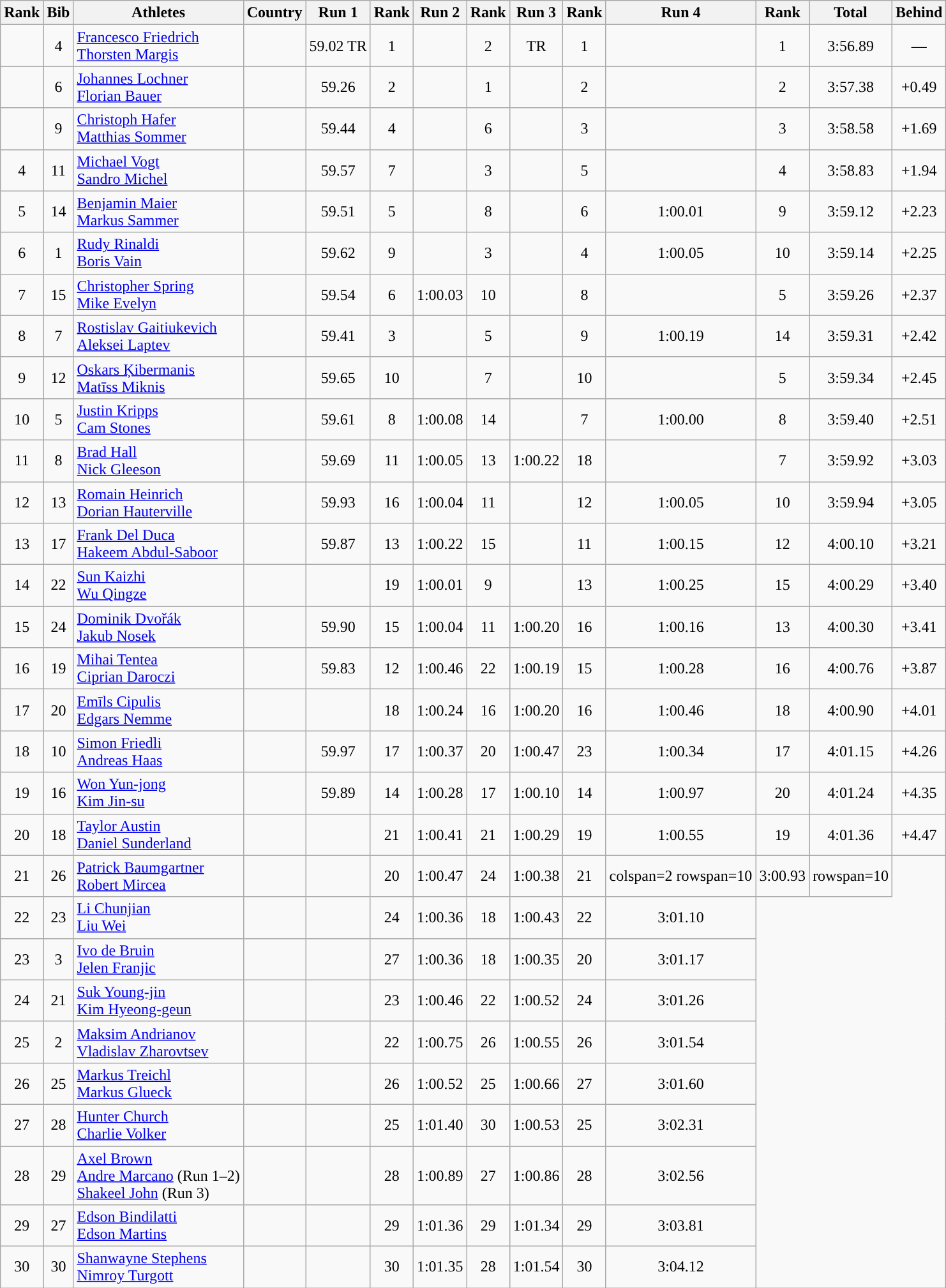<table class="wikitable sortable" style="text-align:center;">
<tr>
<th>Rank</th>
<th>Bib</th>
<th>Athletes</th>
<th>Country</th>
<th>Run 1</th>
<th>Rank</th>
<th>Run 2</th>
<th>Rank</th>
<th>Run 3</th>
<th>Rank</th>
<th>Run 4</th>
<th>Rank</th>
<th>Total</th>
<th>Behind</th>
</tr>
<tr>
<td></td>
<td>4</td>
<td align=left><a href='#'>Francesco Friedrich</a><br><a href='#'>Thorsten Margis</a></td>
<td align=left></td>
<td>59.02 TR</td>
<td>1</td>
<td></td>
<td>2</td>
<td> TR</td>
<td>1</td>
<td></td>
<td>1</td>
<td>3:56.89</td>
<td>—</td>
</tr>
<tr>
<td></td>
<td>6</td>
<td align=left><a href='#'>Johannes Lochner</a><br><a href='#'>Florian Bauer</a></td>
<td align=left></td>
<td>59.26</td>
<td>2</td>
<td></td>
<td>1</td>
<td></td>
<td>2</td>
<td></td>
<td>2</td>
<td>3:57.38</td>
<td>+0.49</td>
</tr>
<tr>
<td></td>
<td>9</td>
<td align=left><a href='#'>Christoph Hafer</a><br><a href='#'>Matthias Sommer</a></td>
<td align=left></td>
<td>59.44</td>
<td>4</td>
<td></td>
<td>6</td>
<td></td>
<td>3</td>
<td></td>
<td>3</td>
<td>3:58.58</td>
<td>+1.69</td>
</tr>
<tr>
<td>4</td>
<td>11</td>
<td align=left><a href='#'>Michael Vogt</a><br><a href='#'>Sandro Michel</a></td>
<td align=left></td>
<td>59.57</td>
<td>7</td>
<td></td>
<td>3</td>
<td></td>
<td>5</td>
<td></td>
<td>4</td>
<td>3:58.83</td>
<td>+1.94</td>
</tr>
<tr>
<td>5</td>
<td>14</td>
<td align=left><a href='#'>Benjamin Maier</a><br><a href='#'>Markus Sammer</a></td>
<td align=left></td>
<td>59.51</td>
<td>5</td>
<td></td>
<td>8</td>
<td></td>
<td>6</td>
<td>1:00.01</td>
<td>9</td>
<td>3:59.12</td>
<td>+2.23</td>
</tr>
<tr>
<td>6</td>
<td>1</td>
<td align=left><a href='#'>Rudy Rinaldi</a><br><a href='#'>Boris Vain</a></td>
<td align=left></td>
<td>59.62</td>
<td>9</td>
<td></td>
<td>3</td>
<td></td>
<td>4</td>
<td>1:00.05</td>
<td>10</td>
<td>3:59.14</td>
<td>+2.25</td>
</tr>
<tr>
<td>7</td>
<td>15</td>
<td align=left><a href='#'>Christopher Spring</a><br><a href='#'>Mike Evelyn</a></td>
<td align=left></td>
<td>59.54</td>
<td>6</td>
<td>1:00.03</td>
<td>10</td>
<td></td>
<td>8</td>
<td></td>
<td>5</td>
<td>3:59.26</td>
<td>+2.37</td>
</tr>
<tr>
<td>8</td>
<td>7</td>
<td align=left><a href='#'>Rostislav Gaitiukevich</a><br><a href='#'>Aleksei Laptev</a></td>
<td align=left></td>
<td>59.41</td>
<td>3</td>
<td></td>
<td>5</td>
<td></td>
<td>9</td>
<td>1:00.19</td>
<td>14</td>
<td>3:59.31</td>
<td>+2.42</td>
</tr>
<tr>
<td>9</td>
<td>12</td>
<td align=left><a href='#'>Oskars Ķibermanis</a><br><a href='#'>Matīss Miknis</a></td>
<td align=left></td>
<td>59.65</td>
<td>10</td>
<td></td>
<td>7</td>
<td></td>
<td>10</td>
<td></td>
<td>5</td>
<td>3:59.34</td>
<td>+2.45</td>
</tr>
<tr>
<td>10</td>
<td>5</td>
<td align=left><a href='#'>Justin Kripps</a><br><a href='#'>Cam Stones</a></td>
<td align=left></td>
<td>59.61</td>
<td>8</td>
<td>1:00.08</td>
<td>14</td>
<td></td>
<td>7</td>
<td>1:00.00</td>
<td>8</td>
<td>3:59.40</td>
<td>+2.51</td>
</tr>
<tr>
<td>11</td>
<td>8</td>
<td align=left><a href='#'>Brad Hall</a><br><a href='#'>Nick Gleeson</a></td>
<td align=left></td>
<td>59.69</td>
<td>11</td>
<td>1:00.05</td>
<td>13</td>
<td>1:00.22</td>
<td>18</td>
<td></td>
<td>7</td>
<td>3:59.92</td>
<td>+3.03</td>
</tr>
<tr>
<td>12</td>
<td>13</td>
<td align=left><a href='#'>Romain Heinrich</a><br><a href='#'>Dorian Hauterville</a></td>
<td align=left></td>
<td>59.93</td>
<td>16</td>
<td>1:00.04</td>
<td>11</td>
<td></td>
<td>12</td>
<td>1:00.05</td>
<td>10</td>
<td>3:59.94</td>
<td>+3.05</td>
</tr>
<tr>
<td>13</td>
<td>17</td>
<td align=left><a href='#'>Frank Del Duca</a><br><a href='#'>Hakeem Abdul-Saboor</a></td>
<td align=left></td>
<td>59.87</td>
<td>13</td>
<td>1:00.22</td>
<td>15</td>
<td></td>
<td>11</td>
<td>1:00.15</td>
<td>12</td>
<td>4:00.10</td>
<td>+3.21</td>
</tr>
<tr>
<td>14</td>
<td>22</td>
<td align=left><a href='#'>Sun Kaizhi</a><br><a href='#'>Wu Qingze</a></td>
<td align=left></td>
<td></td>
<td>19</td>
<td>1:00.01</td>
<td>9</td>
<td></td>
<td>13</td>
<td>1:00.25</td>
<td>15</td>
<td>4:00.29</td>
<td>+3.40</td>
</tr>
<tr>
<td>15</td>
<td>24</td>
<td align=left><a href='#'>Dominik Dvořák</a><br><a href='#'>Jakub Nosek</a></td>
<td align=left></td>
<td>59.90</td>
<td>15</td>
<td>1:00.04</td>
<td>11</td>
<td>1:00.20</td>
<td>16</td>
<td>1:00.16</td>
<td>13</td>
<td>4:00.30</td>
<td>+3.41</td>
</tr>
<tr>
<td>16</td>
<td>19</td>
<td align=left><a href='#'>Mihai Tentea</a><br><a href='#'>Ciprian Daroczi</a></td>
<td align=left></td>
<td>59.83</td>
<td>12</td>
<td>1:00.46</td>
<td>22</td>
<td>1:00.19</td>
<td>15</td>
<td>1:00.28</td>
<td>16</td>
<td>4:00.76</td>
<td>+3.87</td>
</tr>
<tr>
<td>17</td>
<td>20</td>
<td align=left><a href='#'>Emīls Cipulis</a><br><a href='#'>Edgars Nemme</a></td>
<td align=left></td>
<td></td>
<td>18</td>
<td>1:00.24</td>
<td>16</td>
<td>1:00.20</td>
<td>16</td>
<td>1:00.46</td>
<td>18</td>
<td>4:00.90</td>
<td>+4.01</td>
</tr>
<tr>
<td>18</td>
<td>10</td>
<td align=left><a href='#'>Simon Friedli</a><br><a href='#'>Andreas Haas</a></td>
<td align=left></td>
<td>59.97</td>
<td>17</td>
<td>1:00.37</td>
<td>20</td>
<td>1:00.47</td>
<td>23</td>
<td>1:00.34</td>
<td>17</td>
<td>4:01.15</td>
<td>+4.26</td>
</tr>
<tr>
<td>19</td>
<td>16</td>
<td align=left><a href='#'>Won Yun-jong</a><br><a href='#'>Kim Jin-su</a></td>
<td align=left></td>
<td>59.89</td>
<td>14</td>
<td>1:00.28</td>
<td>17</td>
<td>1:00.10</td>
<td>14</td>
<td>1:00.97</td>
<td>20</td>
<td>4:01.24</td>
<td>+4.35</td>
</tr>
<tr>
<td>20</td>
<td>18</td>
<td align=left><a href='#'>Taylor Austin</a><br><a href='#'>Daniel Sunderland</a></td>
<td align=left></td>
<td></td>
<td>21</td>
<td>1:00.41</td>
<td>21</td>
<td>1:00.29</td>
<td>19</td>
<td>1:00.55</td>
<td>19</td>
<td>4:01.36</td>
<td>+4.47</td>
</tr>
<tr>
<td>21</td>
<td>26</td>
<td align=left><a href='#'>Patrick Baumgartner</a><br><a href='#'>Robert Mircea</a></td>
<td align=left></td>
<td></td>
<td>20</td>
<td>1:00.47</td>
<td>24</td>
<td>1:00.38</td>
<td>21</td>
<td>colspan=2 rowspan=10 </td>
<td>3:00.93</td>
<td>rowspan=10 </td>
</tr>
<tr>
<td>22</td>
<td>23</td>
<td align=left><a href='#'>Li Chunjian</a><br><a href='#'>Liu Wei</a></td>
<td align=left></td>
<td></td>
<td>24</td>
<td>1:00.36</td>
<td>18</td>
<td>1:00.43</td>
<td>22</td>
<td>3:01.10</td>
</tr>
<tr>
<td>23</td>
<td>3</td>
<td align=left><a href='#'>Ivo de Bruin</a><br><a href='#'>Jelen Franjic</a></td>
<td align=left></td>
<td></td>
<td>27</td>
<td>1:00.36</td>
<td>18</td>
<td>1:00.35</td>
<td>20</td>
<td>3:01.17</td>
</tr>
<tr>
<td>24</td>
<td>21</td>
<td align=left><a href='#'>Suk Young-jin</a><br><a href='#'>Kim Hyeong-geun</a></td>
<td align=left></td>
<td></td>
<td>23</td>
<td>1:00.46</td>
<td>22</td>
<td>1:00.52</td>
<td>24</td>
<td>3:01.26</td>
</tr>
<tr>
<td>25</td>
<td>2</td>
<td align=left><a href='#'>Maksim Andrianov</a><br><a href='#'>Vladislav Zharovtsev</a></td>
<td align=left></td>
<td></td>
<td>22</td>
<td>1:00.75</td>
<td>26</td>
<td>1:00.55</td>
<td>26</td>
<td>3:01.54</td>
</tr>
<tr>
<td>26</td>
<td>25</td>
<td align=left><a href='#'>Markus Treichl</a><br><a href='#'>Markus Glueck</a></td>
<td align=left></td>
<td></td>
<td>26</td>
<td>1:00.52</td>
<td>25</td>
<td>1:00.66</td>
<td>27</td>
<td>3:01.60</td>
</tr>
<tr>
<td>27</td>
<td>28</td>
<td align=left><a href='#'>Hunter Church</a><br><a href='#'>Charlie Volker</a></td>
<td align=left></td>
<td></td>
<td>25</td>
<td>1:01.40</td>
<td>30</td>
<td>1:00.53</td>
<td>25</td>
<td>3:02.31</td>
</tr>
<tr>
<td>28</td>
<td>29</td>
<td align=left><a href='#'>Axel Brown</a><br><a href='#'>Andre Marcano</a> (Run 1–2)<br><a href='#'>Shakeel John</a> (Run 3)</td>
<td align=left></td>
<td></td>
<td>28</td>
<td>1:00.89</td>
<td>27</td>
<td>1:00.86</td>
<td>28</td>
<td>3:02.56</td>
</tr>
<tr>
<td>29</td>
<td>27</td>
<td align=left><a href='#'>Edson Bindilatti</a><br><a href='#'>Edson Martins</a></td>
<td align=left></td>
<td></td>
<td>29</td>
<td>1:01.36</td>
<td>29</td>
<td>1:01.34</td>
<td>29</td>
<td>3:03.81</td>
</tr>
<tr>
<td>30</td>
<td>30</td>
<td align=left><a href='#'>Shanwayne Stephens</a><br><a href='#'>Nimroy Turgott</a></td>
<td align=left></td>
<td></td>
<td>30</td>
<td>1:01.35</td>
<td>28</td>
<td>1:01.54</td>
<td>30</td>
<td>3:04.12</td>
</tr>
</table>
